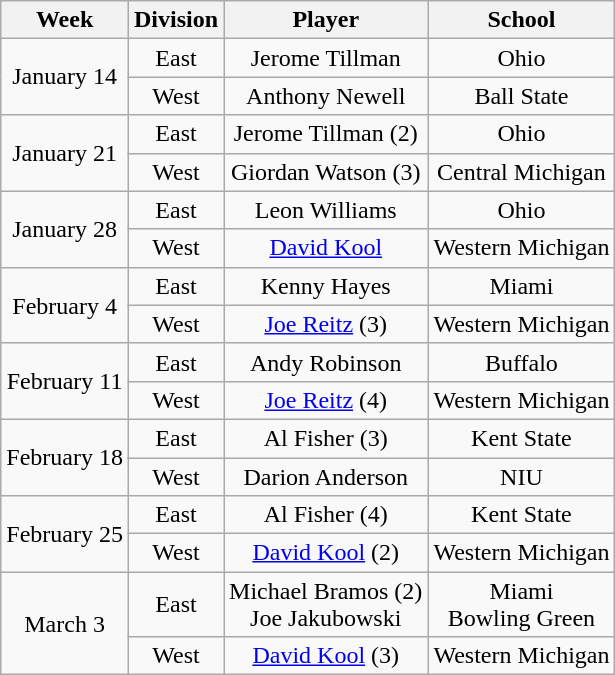<table class="wikitable" style="text-align:center;">
<tr>
<th>Week</th>
<th>Division</th>
<th>Player</th>
<th>School</th>
</tr>
<tr>
<td rowspan=2>January 14</td>
<td>East</td>
<td>Jerome Tillman</td>
<td>Ohio</td>
</tr>
<tr>
<td>West</td>
<td>Anthony Newell</td>
<td>Ball State</td>
</tr>
<tr>
<td rowspan=2>January 21</td>
<td>East</td>
<td>Jerome Tillman (2)</td>
<td>Ohio</td>
</tr>
<tr>
<td>West</td>
<td>Giordan Watson (3)</td>
<td>Central Michigan</td>
</tr>
<tr>
<td rowspan=2>January 28</td>
<td>East</td>
<td>Leon Williams</td>
<td>Ohio</td>
</tr>
<tr>
<td>West</td>
<td><a href='#'>David Kool</a></td>
<td>Western Michigan</td>
</tr>
<tr>
<td rowspan=2>February 4</td>
<td>East</td>
<td>Kenny Hayes</td>
<td>Miami</td>
</tr>
<tr>
<td>West</td>
<td><a href='#'>Joe Reitz</a> (3)</td>
<td>Western Michigan</td>
</tr>
<tr>
<td rowspan=2>February 11</td>
<td>East</td>
<td>Andy Robinson</td>
<td>Buffalo</td>
</tr>
<tr>
<td>West</td>
<td><a href='#'>Joe Reitz</a> (4)</td>
<td>Western Michigan</td>
</tr>
<tr>
<td rowspan=2>February 18</td>
<td>East</td>
<td>Al Fisher (3)</td>
<td>Kent State</td>
</tr>
<tr>
<td>West</td>
<td>Darion Anderson</td>
<td>NIU</td>
</tr>
<tr>
<td rowspan=2>February 25</td>
<td>East</td>
<td>Al Fisher (4)</td>
<td>Kent State</td>
</tr>
<tr>
<td>West</td>
<td><a href='#'>David Kool</a> (2)</td>
<td>Western Michigan</td>
</tr>
<tr>
<td rowspan=2>March 3</td>
<td>East</td>
<td>Michael Bramos (2)<br>Joe Jakubowski</td>
<td>Miami<br>Bowling Green</td>
</tr>
<tr>
<td>West</td>
<td><a href='#'>David Kool</a> (3)</td>
<td>Western Michigan</td>
</tr>
</table>
